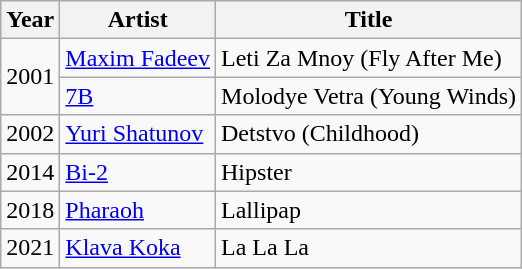<table class="wikitable">
<tr>
<th align="center" valign="top">Year</th>
<th align="left" valign="top">Artist</th>
<th align="left" valign="top">Title</th>
</tr>
<tr>
<td rowspan="2">2001</td>
<td><a href='#'>Maxim Fadeev</a></td>
<td>Leti Za Mnoy (Fly After Me)</td>
</tr>
<tr>
<td><a href='#'>7B</a></td>
<td>Molodye Vetra (Young Winds)</td>
</tr>
<tr>
<td>2002</td>
<td><a href='#'>Yuri Shatunov</a></td>
<td>Detstvo (Childhood)</td>
</tr>
<tr>
<td>2014</td>
<td><a href='#'>Bi-2</a></td>
<td>Hipster</td>
</tr>
<tr>
<td>2018</td>
<td><a href='#'>Pharaoh</a></td>
<td>Lallipap</td>
</tr>
<tr>
<td>2021</td>
<td><a href='#'>Klava Koka</a></td>
<td>La La La</td>
</tr>
</table>
